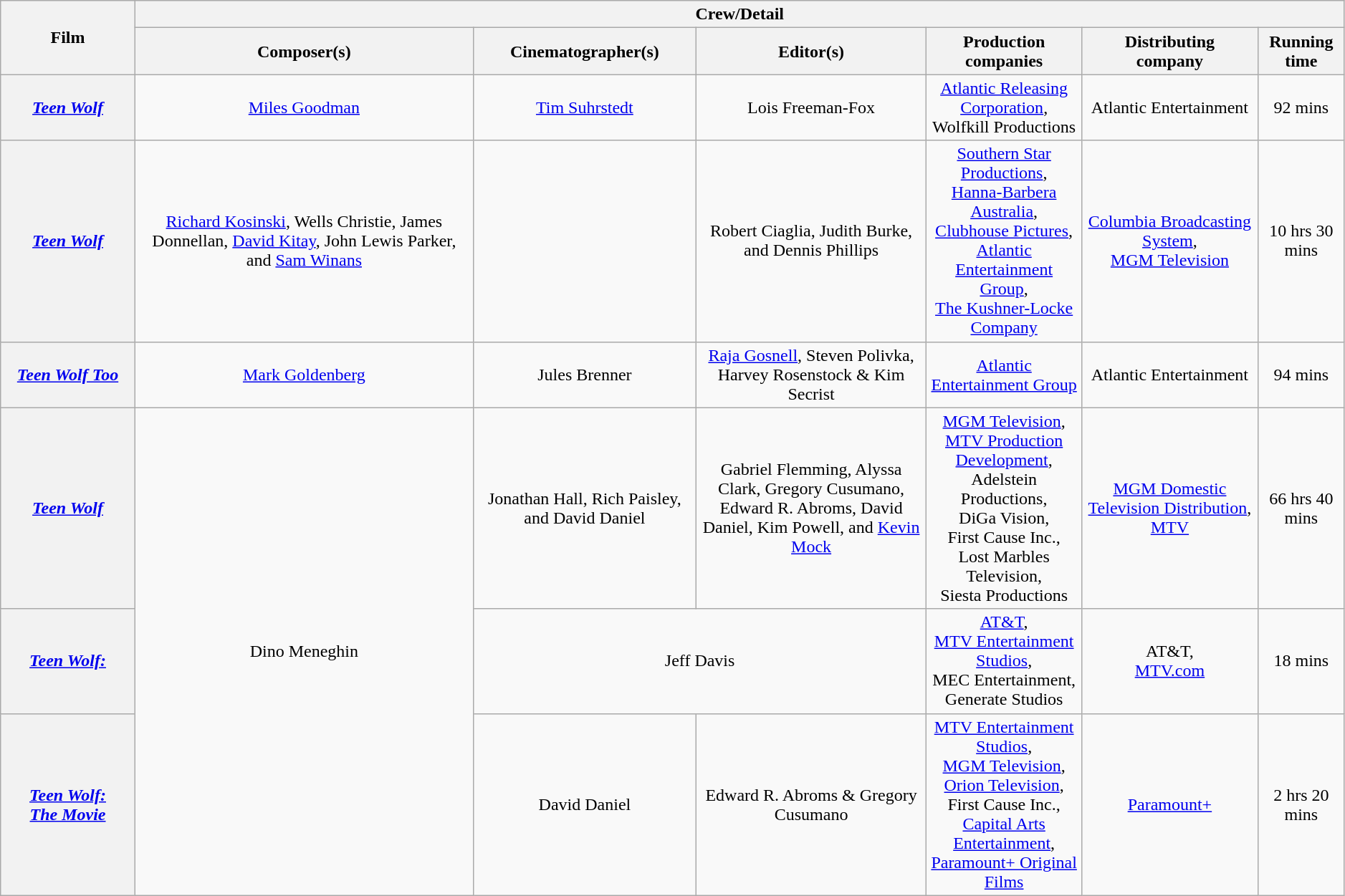<table class="wikitable" style="text-align:center; width:99%;">
<tr>
<th rowspan="2" style="width:10%;">Film</th>
<th colspan="6">Crew/Detail</th>
</tr>
<tr>
<th style="text-align:center;">Composer(s)</th>
<th style="text-align:center;">Cinematographer(s)</th>
<th style="text-align:center;">Editor(s)</th>
<th style="text-align:center;">Production <br>companies</th>
<th style="text-align:center;">Distributing <br>company</th>
<th style="text-align:center;">Running time</th>
</tr>
<tr>
<th><em><a href='#'>Teen Wolf</a></em></th>
<td><a href='#'>Miles Goodman</a></td>
<td><a href='#'>Tim Suhrstedt</a></td>
<td>Lois Freeman-Fox</td>
<td><a href='#'>Atlantic Releasing Corporation</a>, <br>Wolfkill Productions</td>
<td>Atlantic Entertainment</td>
<td>92 mins</td>
</tr>
<tr>
<th><em><a href='#'>Teen Wolf</a></em> <br></th>
<td><a href='#'>Richard Kosinski</a>, Wells Christie, James Donnellan, <a href='#'>David Kitay</a>, John Lewis Parker, and <a href='#'>Sam Winans</a></td>
<td></td>
<td>Robert Ciaglia, Judith Burke, and Dennis Phillips</td>
<td><a href='#'>Southern Star Productions</a>, <br><a href='#'>Hanna-Barbera Australia</a>, <br><a href='#'>Clubhouse Pictures</a>, <br><a href='#'>Atlantic Entertainment Group</a>, <br><a href='#'>The Kushner-Locke Company</a></td>
<td><a href='#'>Columbia Broadcasting System</a>, <br><a href='#'>MGM Television</a></td>
<td>10 hrs 30 mins <br></td>
</tr>
<tr>
<th><em><a href='#'>Teen Wolf Too</a></em></th>
<td><a href='#'>Mark Goldenberg</a></td>
<td>Jules Brenner</td>
<td><a href='#'>Raja Gosnell</a>, Steven Polivka, <br>Harvey Rosenstock & Kim Secrist</td>
<td><a href='#'>Atlantic Entertainment Group</a></td>
<td>Atlantic Entertainment</td>
<td>94 mins</td>
</tr>
<tr>
<th><em><a href='#'>Teen Wolf</a></em> <br></th>
<td rowspan="4">Dino Meneghin</td>
<td>Jonathan Hall, Rich Paisley, and David Daniel</td>
<td>Gabriel Flemming, Alyssa Clark, Gregory Cusumano, <br>Edward R. Abroms, David Daniel, Kim Powell, and <a href='#'>Kevin Mock</a></td>
<td><a href='#'>MGM Television</a>, <br><a href='#'>MTV Production Development</a>, <br>Adelstein Productions, <br>DiGa Vision, <br>First Cause Inc., <br>Lost Marbles Television, <br>Siesta Productions</td>
<td><a href='#'>MGM Domestic Television Distribution</a>, <br><a href='#'>MTV</a></td>
<td>66 hrs 40 mins <br></td>
</tr>
<tr>
<th><em><a href='#'>Teen Wolf: <br></a></em></th>
<td colspan="2">Jeff Davis</td>
<td><a href='#'>AT&T</a>, <br><a href='#'>MTV Entertainment Studios</a>, <br>MEC Entertainment, <br>Generate Studios</td>
<td>AT&T, <br><a href='#'>MTV.com</a></td>
<td>18 mins <br></td>
</tr>
<tr>
<th><em><a href='#'>Teen Wolf: <br>The Movie</a></em></th>
<td>David Daniel</td>
<td>Edward R. Abroms & Gregory Cusumano</td>
<td><a href='#'>MTV Entertainment Studios</a>, <br><a href='#'>MGM Television</a>, <br><a href='#'>Orion Television</a>, <br>First Cause Inc.,<br><a href='#'>Capital Arts Entertainment</a>, <br><a href='#'>Paramount+ Original Films</a></td>
<td rowspan="2"><a href='#'>Paramount+</a></td>
<td>2 hrs 20 mins</td>
</tr>
</table>
